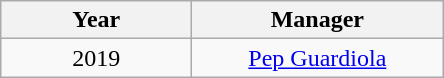<table class="wikitable">
<tr>
<th style="width:120px;">Year</th>
<th style="width:160px;">Manager</th>
</tr>
<tr>
<td style="text-align:center;">2019</td>
<td style="text-align:center;"> <a href='#'>Pep Guardiola</a></td>
</tr>
</table>
